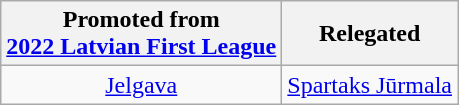<table class="wikitable">
<tr>
<th>Promoted from<br><a href='#'>2022 Latvian First League</a></th>
<th>Relegated</th>
</tr>
<tr>
<td align=center><a href='#'>Jelgava</a></td>
<td align=center><a href='#'>Spartaks Jūrmala</a></td>
</tr>
</table>
